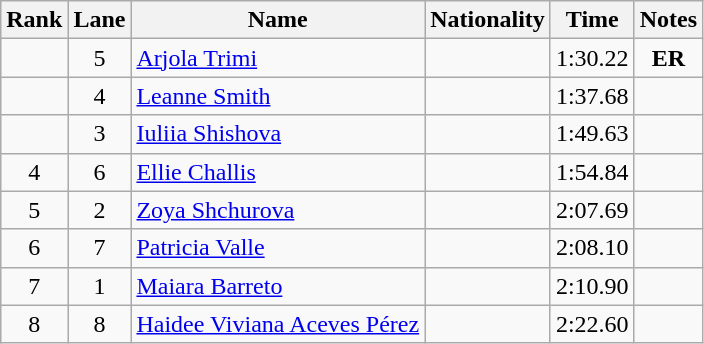<table class="wikitable sortable" style="text-align:center">
<tr>
<th>Rank</th>
<th>Lane</th>
<th>Name</th>
<th>Nationality</th>
<th>Time</th>
<th>Notes</th>
</tr>
<tr>
<td></td>
<td>5</td>
<td align=left><a href='#'>Arjola Trimi</a></td>
<td align=left></td>
<td>1:30.22</td>
<td><strong>ER</strong></td>
</tr>
<tr>
<td></td>
<td>4</td>
<td align=left><a href='#'>Leanne Smith</a></td>
<td align=left></td>
<td>1:37.68</td>
<td></td>
</tr>
<tr>
<td></td>
<td>3</td>
<td align=left><a href='#'>Iuliia Shishova</a></td>
<td align=left></td>
<td>1:49.63</td>
<td></td>
</tr>
<tr>
<td>4</td>
<td>6</td>
<td align=left><a href='#'>Ellie Challis</a></td>
<td align=left></td>
<td>1:54.84</td>
<td></td>
</tr>
<tr>
<td>5</td>
<td>2</td>
<td align=left><a href='#'>Zoya Shchurova</a></td>
<td align=left></td>
<td>2:07.69</td>
<td></td>
</tr>
<tr>
<td>6</td>
<td>7</td>
<td align=left><a href='#'>Patricia Valle</a></td>
<td align=left></td>
<td>2:08.10</td>
<td></td>
</tr>
<tr>
<td>7</td>
<td>1</td>
<td align=left><a href='#'>Maiara Barreto</a></td>
<td align=left></td>
<td>2:10.90</td>
<td></td>
</tr>
<tr>
<td>8</td>
<td>8</td>
<td align=left><a href='#'>Haidee Viviana Aceves Pérez</a></td>
<td align=left></td>
<td>2:22.60</td>
<td></td>
</tr>
</table>
